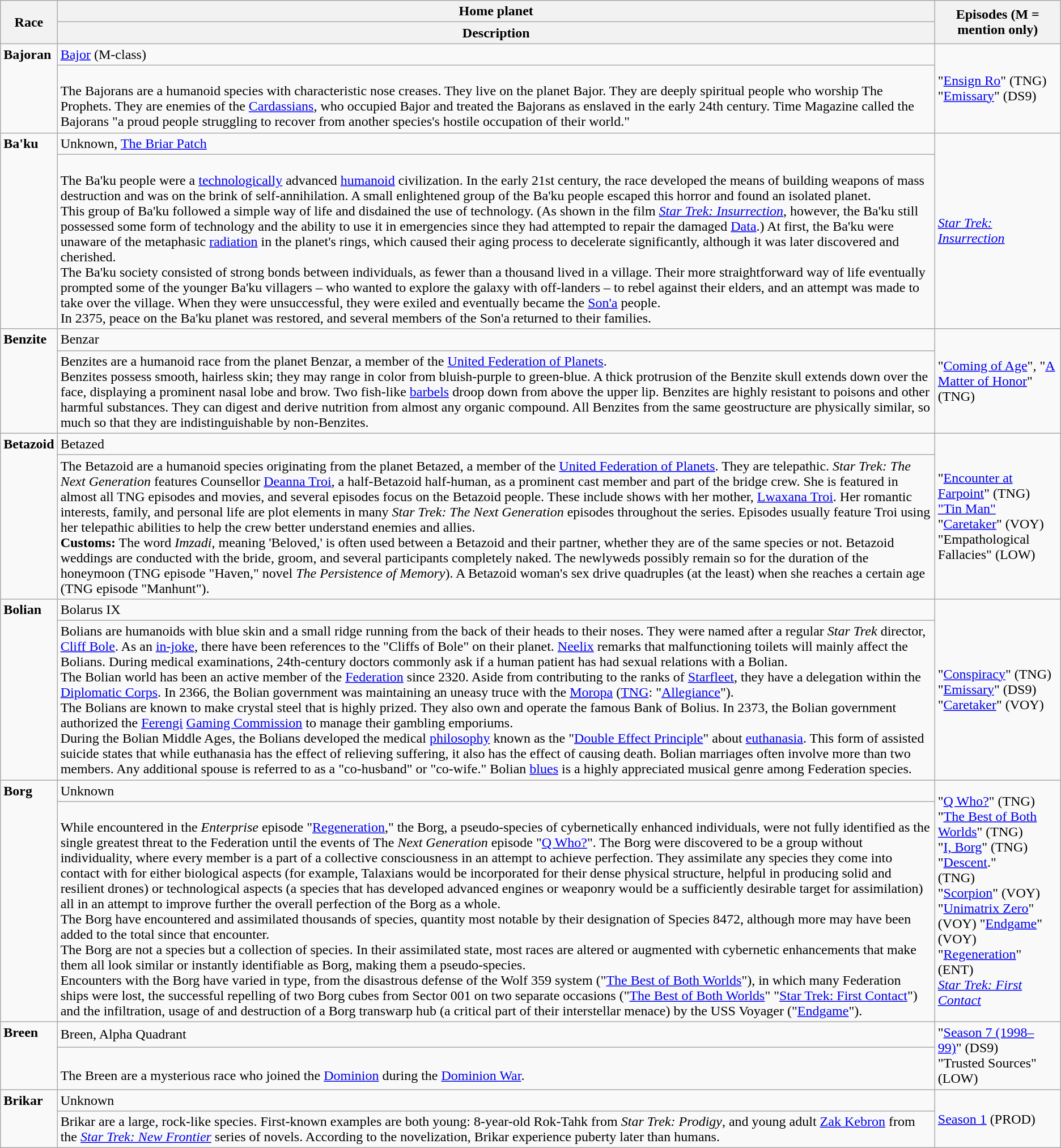<table class="wikitable">
<tr>
<th rowspan="2">Race</th>
<th>Home planet</th>
<th rowspan="2">Episodes (M = mention only)</th>
</tr>
<tr>
<th>Description</th>
</tr>
<tr>
<td rowspan="2" style="vertical-align: top;"><strong>Bajoran</strong> </td>
<td><a href='#'>Bajor</a> (M-class)</td>
<td rowspan="2">"<a href='#'>Ensign Ro</a>" (TNG) <br> "<a href='#'>Emissary</a>" (DS9)</td>
</tr>
<tr>
<td><br>The Bajorans are a humanoid species with characteristic nose creases. They live on the planet Bajor. They are deeply spiritual people who worship The Prophets. They are enemies of the <a href='#'>Cardassians</a>, who occupied Bajor and treated the Bajorans as enslaved in the early 24th century.
Time Magazine called the Bajorans "a proud people struggling to recover from another species's hostile occupation of their world."</td>
</tr>
<tr>
<td rowspan="2" style="vertical-align: top;"><strong>Ba'ku</strong> </td>
<td>Unknown, <a href='#'>The Briar Patch</a></td>
<td rowspan="2"><em><a href='#'>Star Trek: Insurrection</a></em></td>
</tr>
<tr>
<td><br>The Ba'ku people were a <a href='#'>technologically</a> advanced <a href='#'>humanoid</a> civilization. In the early 21st century, the race developed the means of building weapons of mass destruction and was on the brink of self-annihilation. A small enlightened group of the Ba'ku people escaped this horror and found an isolated planet.<br>This group of Ba'ku followed a simple way of life and disdained the use of technology. (As shown in the film <em><a href='#'>Star Trek: Insurrection</a></em>, however, the Ba'ku still possessed some form of technology and the ability to use it in emergencies since they had attempted to repair the damaged <a href='#'>Data</a>.) At first, the Ba'ku were unaware of the metaphasic <a href='#'>radiation</a> in the planet's rings, which caused their aging process to decelerate significantly, although it was later discovered and cherished.<br>The Ba'ku society consisted of strong bonds between individuals, as fewer than a thousand lived in a village. Their more straightforward way of life eventually prompted some of the younger Ba'ku villagers – who wanted to explore the galaxy with off-landers – to rebel against their elders, and an attempt was made to take over the village. When they were unsuccessful, they were exiled and eventually became the <a href='#'>Son'a</a> people.<br>In 2375, peace on the Ba'ku planet was restored, and several members of the Son'a returned to their families.<br></td>
</tr>
<tr>
<td rowspan="2" style="vertical-align: top;"><strong>Benzite</strong> </td>
<td>Benzar</td>
<td rowspan="2">"<a href='#'>Coming of Age</a>", "<a href='#'>A Matter of Honor</a>" (TNG)</td>
</tr>
<tr>
<td>Benzites are a humanoid race from the planet Benzar, a member of the <a href='#'>United Federation of Planets</a>.<br>Benzites possess smooth, hairless skin; they may range in color from bluish-purple to green-blue. A thick protrusion of the Benzite skull extends down over the face, displaying a prominent nasal lobe and brow. Two fish-like <a href='#'>barbels</a> droop down from above the upper lip. Benzites are highly resistant to poisons and other harmful substances. They can digest and derive nutrition from almost any organic compound. All Benzites from the same geostructure are physically similar, so much so that they are indistinguishable by non-Benzites.<br></td>
</tr>
<tr>
<td rowspan="2" style="vertical-align: top;"><strong>Betazoid</strong> </td>
<td>Betazed</td>
<td rowspan="2">"<a href='#'>Encounter at Farpoint</a>" (TNG)<br> <a href='#'>"Tin Man"</a> <br> "<a href='#'>Caretaker</a>" (VOY) <br>"Empathological Fallacies" (LOW)</td>
</tr>
<tr>
<td>The Betazoid are a humanoid species originating from the planet Betazed, a member of the <a href='#'>United Federation of Planets</a>. They are telepathic.  <em>Star Trek: The Next Generation</em> features Counsellor <a href='#'>Deanna Troi</a>, a half-Betazoid half-human, as a prominent cast member and part of the bridge crew. She is featured in almost all TNG episodes and movies, and several episodes focus on the Betazoid people. These include shows with her mother, <a href='#'>Lwaxana Troi</a>. Her romantic interests, family, and personal life are plot elements in many <em>Star Trek: The Next Generation</em> episodes throughout the series. Episodes usually feature Troi using her telepathic abilities to help the crew better understand enemies and allies.<br><strong>Customs:</strong> The word <em>Imzadi</em>, meaning 'Beloved,' is often used between a Betazoid and their partner, whether they are of the same species or not. Betazoid weddings are conducted with the bride, groom, and several participants completely naked. The newlyweds possibly remain so for the duration of the honeymoon (TNG episode "Haven," novel <em>The Persistence of Memory</em>). A Betazoid woman's sex drive quadruples (at the least) when she reaches a certain age (TNG episode "Manhunt").<br></td>
</tr>
<tr>
<td rowspan="2" style="vertical-align: top;"><strong>Bolian</strong> </td>
<td>Bolarus IX</td>
<td rowspan="2">"<a href='#'>Conspiracy</a>" (TNG) <br> "<a href='#'>Emissary</a>" (DS9) <br> "<a href='#'>Caretaker</a>" (VOY)</td>
</tr>
<tr>
<td>Bolians are humanoids with blue skin and a small ridge running from the back of their heads to their noses. They were named after a regular <em>Star Trek</em> director, <a href='#'>Cliff Bole</a>. As an <a href='#'>in-joke</a>, there have been references to the "Cliffs of Bole" on their planet. <a href='#'>Neelix</a> remarks that malfunctioning toilets will mainly affect the Bolians. During medical examinations, 24th-century doctors commonly ask if a human patient has had sexual relations with a Bolian.<br>The Bolian world has been an active member of the <a href='#'>Federation</a> since 2320. Aside from contributing to the ranks of <a href='#'>Starfleet</a>, they have a delegation within the <a href='#'>Diplomatic Corps</a>. In 2366, the Bolian government was maintaining an uneasy truce with the <a href='#'>Moropa</a> (<a href='#'>TNG</a>: "<a href='#'>Allegiance</a>").<br>The Bolians are known to make crystal steel that is highly prized. They also own and operate the famous Bank of Bolius. In 2373, the Bolian government authorized the <a href='#'>Ferengi</a> <a href='#'>Gaming Commission</a> to manage their gambling emporiums.<br>During the Bolian Middle Ages, the Bolians developed the medical <a href='#'>philosophy</a> known as the "<a href='#'>Double Effect Principle</a>" about <a href='#'>euthanasia</a>. This form of assisted suicide states that while euthanasia has the effect of relieving suffering, it also has the effect of causing death. Bolian marriages often involve more than two members. Any additional spouse is referred to as a "co-husband" or "co-wife." Bolian <a href='#'>blues</a> is a highly appreciated musical genre among Federation species.</td>
</tr>
<tr>
<td rowspan="2" style="vertical-align: top;"><strong>Borg</strong> </td>
<td>Unknown</td>
<td rowspan="2">"<a href='#'>Q Who?</a>" (TNG) <br> "<a href='#'>The Best of Both Worlds</a>" (TNG) <br> "<a href='#'>I, Borg</a>" (TNG) <br> "<a href='#'>Descent</a>."<br>(TNG) <br> "<a href='#'>Scorpion</a>"
(VOY)<br> "<a href='#'>Unimatrix Zero</a>" (VOY) "<a href='#'>Endgame</a>" (VOY) <br> "<a href='#'>Regeneration</a>" (ENT) <br> <em><a href='#'>Star Trek: First Contact</a></em></td>
</tr>
<tr>
<td><br>While encountered in the <em>Enterprise</em> episode "<a href='#'>Regeneration</a>," the Borg, a pseudo-species of cybernetically enhanced individuals, were not fully identified as the single greatest threat to the Federation until the events of The <em>Next Generation</em> episode "<a href='#'>Q Who?</a>".
The Borg were discovered to be a group without individuality, where every member is a part of a collective consciousness in an attempt to achieve perfection. They assimilate any species they come into contact with for either biological aspects (for example, Talaxians would be incorporated for their dense physical structure, helpful in producing solid and resilient drones) or technological aspects (a species that has developed advanced engines or weaponry would be a sufficiently desirable target for assimilation) all in an attempt to improve further the overall perfection of the Borg as a whole.<br>The Borg have encountered and assimilated thousands of species, quantity most notable by their designation of Species 8472, although more may have been added to the total since that encounter.<br>The Borg are not a species but a collection of species. In their assimilated state, most races are altered or augmented with cybernetic enhancements that make them all look similar or instantly identifiable as Borg, making them a pseudo-species.<br>Encounters with the Borg have varied in type, from the disastrous defense of the Wolf 359 system ("<a href='#'>The Best of Both Worlds</a>"), in which many Federation ships were lost, the successful repelling of two Borg cubes from Sector 001 on two separate occasions ("<a href='#'>The Best of Both Worlds</a>" "<a href='#'>Star Trek: First Contact</a>") and the infiltration, usage of and destruction of a Borg transwarp hub (a critical part of their interstellar menace) by the USS Voyager ("<a href='#'>Endgame</a>").</td>
</tr>
<tr>
<td rowspan="2" style="vertical-align: top;"><strong>Breen</strong> </td>
<td>Breen, Alpha Quadrant</td>
<td rowspan="2">"<a href='#'>Season 7 (1998–99)</a>" (DS9) <br>"Trusted Sources" (LOW)</td>
</tr>
<tr>
<td><br>The Breen are a mysterious race who joined the <a href='#'>Dominion</a> during the <a href='#'>Dominion War</a>.</td>
</tr>
<tr>
<td rowspan="2" style="vertical-align: top;"><strong>Brikar</strong> </td>
<td>Unknown</td>
<td rowspan="2"><a href='#'>Season 1</a> (PROD)</td>
</tr>
<tr>
<td>Brikar are a large, rock-like species. First-known examples are both young: 8-year-old Rok-Tahk from <em>Star Trek: Prodigy</em>, and young adult <a href='#'>Zak Kebron</a> from the <em><a href='#'>Star Trek: New Frontier</a></em> series of novels. According to the novelization, Brikar experience puberty later than humans.</td>
</tr>
</table>
